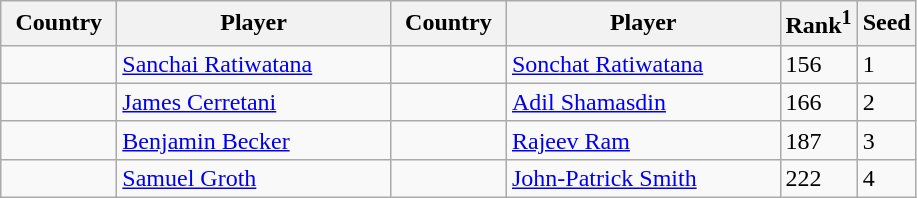<table class="sortable wikitable">
<tr>
<th width="70">Country</th>
<th width="175">Player</th>
<th width="70">Country</th>
<th width="175">Player</th>
<th>Rank<sup>1</sup></th>
<th>Seed</th>
</tr>
<tr>
<td></td>
<td><a href='#'>Sanchai Ratiwatana</a></td>
<td></td>
<td><a href='#'>Sonchat Ratiwatana</a></td>
<td>156</td>
<td>1</td>
</tr>
<tr>
<td></td>
<td><a href='#'>James Cerretani</a></td>
<td></td>
<td><a href='#'>Adil Shamasdin</a></td>
<td>166</td>
<td>2</td>
</tr>
<tr>
<td></td>
<td><a href='#'>Benjamin Becker</a></td>
<td></td>
<td><a href='#'>Rajeev Ram</a></td>
<td>187</td>
<td>3</td>
</tr>
<tr>
<td></td>
<td><a href='#'>Samuel Groth</a></td>
<td></td>
<td><a href='#'>John-Patrick Smith</a></td>
<td>222</td>
<td>4</td>
</tr>
</table>
